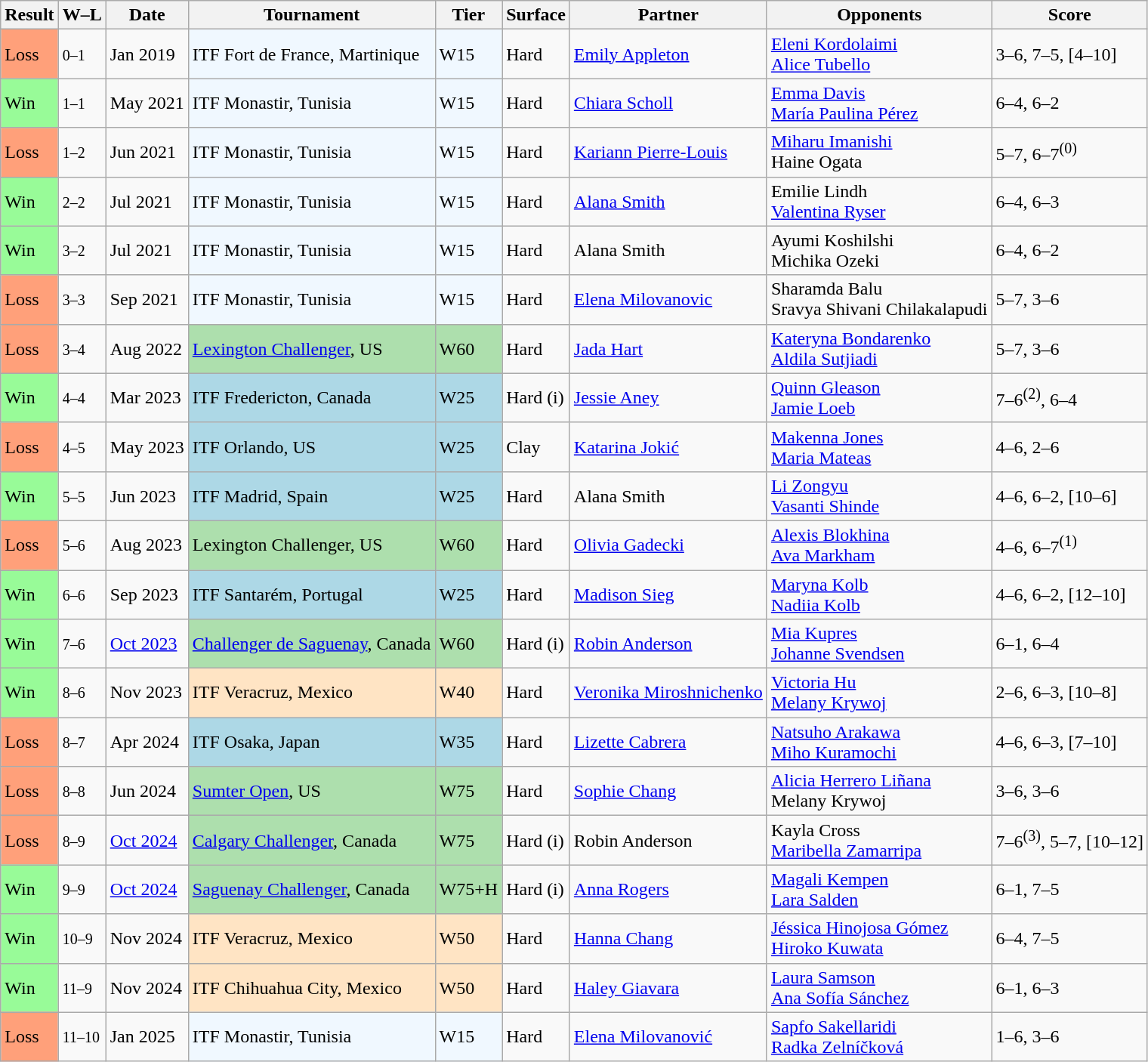<table class="wikitable sortable">
<tr>
<th>Result</th>
<th class="unsortable">W–L</th>
<th>Date</th>
<th>Tournament</th>
<th>Tier</th>
<th>Surface</th>
<th>Partner</th>
<th>Opponents</th>
<th class="unsortable">Score</th>
</tr>
<tr>
<td style="background:#ffa07a;">Loss</td>
<td><small>0–1</small></td>
<td>Jan 2019</td>
<td style="background:#f0f8ff;">ITF Fort de France, Martinique</td>
<td style="background:#f0f8ff;">W15</td>
<td>Hard</td>
<td> <a href='#'>Emily Appleton</a></td>
<td> <a href='#'>Eleni Kordolaimi</a> <br>  <a href='#'>Alice Tubello</a></td>
<td>3–6, 7–5, [4–10]</td>
</tr>
<tr>
<td style="background:#98FB98;">Win</td>
<td><small>1–1</small></td>
<td>May 2021</td>
<td style="background:#f0f8ff;">ITF Monastir, Tunisia</td>
<td style="background:#f0f8ff;">W15</td>
<td>Hard</td>
<td> <a href='#'>Chiara Scholl</a></td>
<td> <a href='#'>Emma Davis</a> <br>  <a href='#'>María Paulina Pérez</a></td>
<td>6–4, 6–2</td>
</tr>
<tr>
<td style="background:#ffa07a;">Loss</td>
<td><small>1–2</small></td>
<td>Jun 2021</td>
<td style="background:#f0f8ff;">ITF Monastir, Tunisia</td>
<td style="background:#f0f8ff;">W15</td>
<td>Hard</td>
<td> <a href='#'>Kariann Pierre-Louis</a></td>
<td> <a href='#'>Miharu Imanishi</a> <br>  Haine Ogata</td>
<td>5–7, 6–7<sup>(0)</sup></td>
</tr>
<tr>
<td style="background:#98FB98;">Win</td>
<td><small>2–2</small></td>
<td>Jul 2021</td>
<td style="background:#f0f8ff;">ITF Monastir, Tunisia</td>
<td style="background:#f0f8ff;">W15</td>
<td>Hard</td>
<td> <a href='#'>Alana Smith</a></td>
<td> Emilie Lindh <br>  <a href='#'>Valentina Ryser</a></td>
<td>6–4, 6–3</td>
</tr>
<tr>
<td style="background:#98FB98;">Win</td>
<td><small>3–2</small></td>
<td>Jul 2021</td>
<td style="background:#f0f8ff;">ITF Monastir, Tunisia</td>
<td style="background:#f0f8ff;">W15</td>
<td>Hard</td>
<td> Alana Smith</td>
<td> Ayumi Koshilshi <br>  Michika Ozeki</td>
<td>6–4, 6–2</td>
</tr>
<tr>
<td style="background:#ffa07a;">Loss</td>
<td><small>3–3</small></td>
<td>Sep 2021</td>
<td style="background:#f0f8ff;">ITF Monastir, Tunisia</td>
<td style="background:#f0f8ff;">W15</td>
<td>Hard</td>
<td> <a href='#'>Elena Milovanovic</a></td>
<td> Sharamda Balu <br>  Sravya Shivani Chilakalapudi</td>
<td>5–7, 3–6</td>
</tr>
<tr>
<td style="background:#ffa07a;">Loss</td>
<td><small>3–4</small></td>
<td>Aug 2022</td>
<td style="background:#addfad;"><a href='#'>Lexington Challenger</a>, US</td>
<td style="background:#addfad;">W60</td>
<td>Hard</td>
<td> <a href='#'>Jada Hart</a></td>
<td> <a href='#'>Kateryna Bondarenko</a> <br>  <a href='#'>Aldila Sutjiadi</a></td>
<td>5–7, 3–6</td>
</tr>
<tr>
<td style="background:#98FB98;">Win</td>
<td><small>4–4</small></td>
<td>Mar 2023</td>
<td style="background:lightblue;">ITF Fredericton, Canada</td>
<td style="background:lightblue;">W25</td>
<td>Hard (i)</td>
<td> <a href='#'>Jessie Aney</a></td>
<td> <a href='#'>Quinn Gleason</a> <br>  <a href='#'>Jamie Loeb</a></td>
<td>7–6<sup>(2)</sup>, 6–4</td>
</tr>
<tr>
<td style="background:#ffa07a;">Loss</td>
<td><small>4–5</small></td>
<td>May 2023</td>
<td style="background:lightblue;">ITF Orlando, US</td>
<td style="background:lightblue;">W25</td>
<td>Clay</td>
<td> <a href='#'>Katarina Jokić</a></td>
<td> <a href='#'>Makenna Jones</a> <br>  <a href='#'>Maria Mateas</a></td>
<td>4–6, 2–6</td>
</tr>
<tr>
<td style="background:#98FB98;">Win</td>
<td><small>5–5</small></td>
<td>Jun 2023</td>
<td style="background:lightblue;">ITF Madrid, Spain</td>
<td style="background:lightblue;">W25</td>
<td>Hard</td>
<td> Alana Smith</td>
<td> <a href='#'>Li Zongyu</a> <br>  <a href='#'>Vasanti Shinde</a></td>
<td>4–6, 6–2, [10–6]</td>
</tr>
<tr>
<td style="background:#ffa07a;">Loss</td>
<td><small>5–6</small></td>
<td>Aug 2023</td>
<td style="background:#addfad;">Lexington Challenger, US</td>
<td style="background:#addfad;">W60</td>
<td>Hard</td>
<td> <a href='#'>Olivia Gadecki</a></td>
<td> <a href='#'>Alexis Blokhina</a> <br>  <a href='#'>Ava Markham</a></td>
<td>4–6, 6–7<sup>(1)</sup></td>
</tr>
<tr>
<td style="background:#98FB98;">Win</td>
<td><small>6–6</small></td>
<td>Sep 2023</td>
<td style="background:lightblue;">ITF Santarém, Portugal</td>
<td style="background:lightblue;">W25</td>
<td>Hard</td>
<td> <a href='#'>Madison Sieg</a></td>
<td> <a href='#'>Maryna Kolb</a> <br>  <a href='#'>Nadiia Kolb</a></td>
<td>4–6, 6–2, [12–10]</td>
</tr>
<tr>
<td style="background:#98FB98;">Win</td>
<td><small>7–6</small></td>
<td><a href='#'>Oct 2023</a></td>
<td style="background:#addfad;"><a href='#'>Challenger de Saguenay</a>, Canada</td>
<td style="background:#addfad;">W60</td>
<td>Hard (i)</td>
<td> <a href='#'>Robin Anderson</a></td>
<td> <a href='#'>Mia Kupres</a> <br>  <a href='#'>Johanne Svendsen</a></td>
<td>6–1, 6–4</td>
</tr>
<tr>
<td style="background:#98FB98;">Win</td>
<td><small>8–6</small></td>
<td>Nov 2023</td>
<td style=background:#ffe4c4;">ITF Veracruz, Mexico</td>
<td style=background:#ffe4c4;">W40</td>
<td>Hard</td>
<td> <a href='#'>Veronika Miroshnichenko</a></td>
<td> <a href='#'>Victoria Hu</a> <br>  <a href='#'>Melany Krywoj</a></td>
<td>2–6, 6–3, [10–8]</td>
</tr>
<tr>
<td style="background:#ffa07a;">Loss</td>
<td><small>8–7</small></td>
<td>Apr 2024</td>
<td style="background:lightblue;">ITF Osaka, Japan</td>
<td style="background:lightblue;">W35</td>
<td>Hard</td>
<td> <a href='#'>Lizette Cabrera</a></td>
<td> <a href='#'>Natsuho Arakawa</a> <br>  <a href='#'>Miho Kuramochi</a></td>
<td>4–6, 6–3, [7–10]</td>
</tr>
<tr>
<td style="background:#ffa07a;">Loss</td>
<td><small>8–8</small></td>
<td>Jun 2024</td>
<td style="background:#addfad;"><a href='#'>Sumter Open</a>, US</td>
<td style="background:#addfad;">W75</td>
<td>Hard</td>
<td> <a href='#'>Sophie Chang</a></td>
<td> <a href='#'>Alicia Herrero Liñana</a> <br>  Melany Krywoj</td>
<td>3–6, 3–6</td>
</tr>
<tr>
<td style="background:#ffa07a;">Loss</td>
<td><small>8–9</small></td>
<td><a href='#'>Oct 2024</a></td>
<td style="background:#addfad;"><a href='#'>Calgary Challenger</a>, Canada</td>
<td style="background:#addfad;">W75</td>
<td>Hard (i)</td>
<td> Robin Anderson</td>
<td> Kayla Cross <br> <a href='#'>Maribella Zamarripa</a></td>
<td>7–6<sup>(3)</sup>, 5–7, [10–12]</td>
</tr>
<tr>
<td style="background:#98FB98;">Win</td>
<td><small>9–9</small></td>
<td><a href='#'>Oct 2024</a></td>
<td style="background:#addfad;"><a href='#'>Saguenay Challenger</a>, Canada</td>
<td style="background:#addfad;">W75+H</td>
<td>Hard (i)</td>
<td> <a href='#'>Anna Rogers</a></td>
<td> <a href='#'>Magali Kempen</a> <br> <a href='#'>Lara Salden</a></td>
<td>6–1, 7–5</td>
</tr>
<tr>
<td style="background:#98FB98;">Win</td>
<td><small>10–9</small></td>
<td>Nov 2024</td>
<td style=background:#ffe4c4;">ITF Veracruz, Mexico</td>
<td style=background:#ffe4c4;">W50</td>
<td>Hard</td>
<td> <a href='#'>Hanna Chang</a></td>
<td> <a href='#'>Jéssica Hinojosa Gómez</a> <br>  <a href='#'>Hiroko Kuwata</a></td>
<td>6–4, 7–5</td>
</tr>
<tr>
<td style="background:#98fb98;">Win</td>
<td><small>11–9</small></td>
<td>Nov 2024</td>
<td style="background:#ffe4c4;">ITF Chihuahua City, Mexico</td>
<td style="background:#ffe4c4;">W50</td>
<td>Hard</td>
<td> <a href='#'>Haley Giavara</a></td>
<td> <a href='#'>Laura Samson</a> <br>  <a href='#'>Ana Sofía Sánchez</a></td>
<td>6–1, 6–3</td>
</tr>
<tr>
<td style="background:#ffa07a;">Loss</td>
<td><small>11–10</small></td>
<td>Jan 2025</td>
<td style="background:#f0f8ff;">ITF Monastir, Tunisia</td>
<td style="background:#f0f8ff;">W15</td>
<td>Hard</td>
<td> <a href='#'>Elena Milovanović</a></td>
<td> <a href='#'>Sapfo Sakellaridi</a> <br>  <a href='#'>Radka Zelníčková</a></td>
<td>1–6, 3–6</td>
</tr>
</table>
